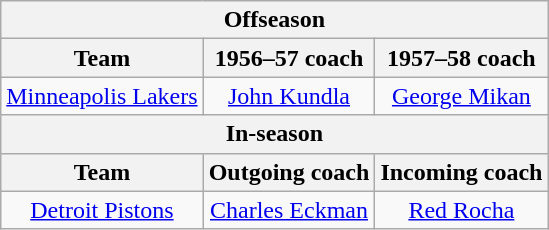<table class="wikitable" border="1" style="text-align: center">
<tr>
<th colspan="3">Offseason</th>
</tr>
<tr>
<th>Team</th>
<th>1956–57 coach</th>
<th>1957–58 coach</th>
</tr>
<tr>
<td><a href='#'>Minneapolis Lakers</a></td>
<td><a href='#'>John Kundla</a></td>
<td><a href='#'>George Mikan</a></td>
</tr>
<tr>
<th colspan="3">In-season</th>
</tr>
<tr>
<th>Team</th>
<th>Outgoing coach</th>
<th>Incoming coach</th>
</tr>
<tr>
<td><a href='#'>Detroit Pistons</a></td>
<td><a href='#'>Charles Eckman</a></td>
<td><a href='#'>Red Rocha</a></td>
</tr>
</table>
